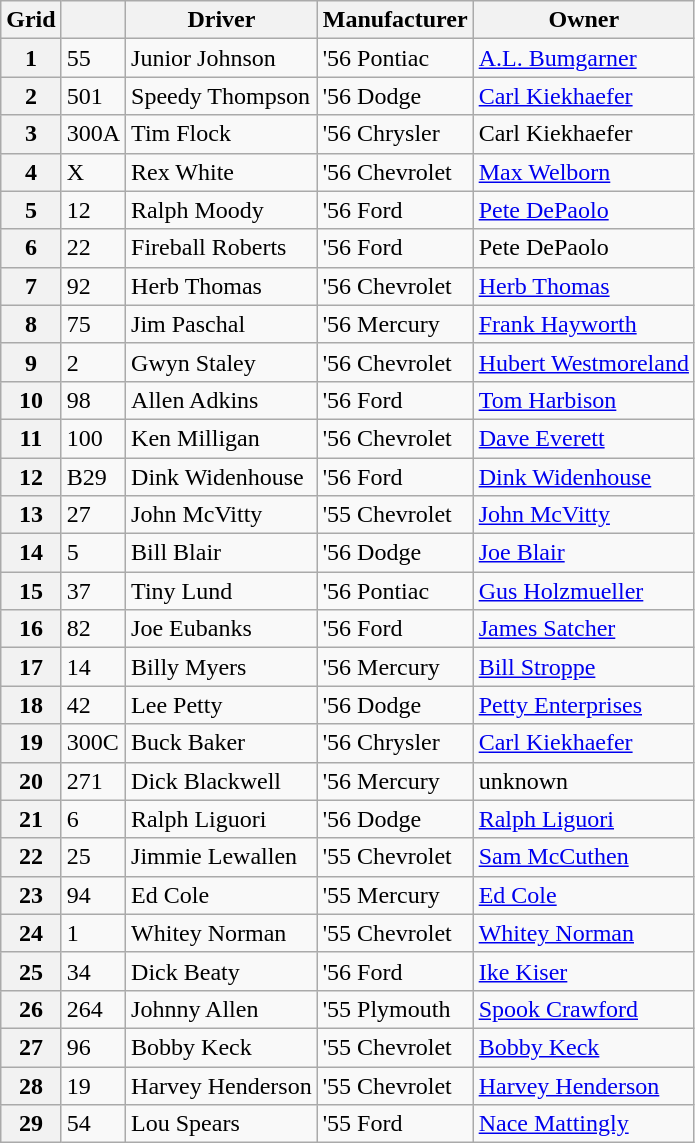<table class="wikitable">
<tr>
<th>Grid</th>
<th></th>
<th>Driver</th>
<th>Manufacturer</th>
<th>Owner</th>
</tr>
<tr>
<th>1</th>
<td>55</td>
<td>Junior Johnson</td>
<td>'56 Pontiac</td>
<td><a href='#'>A.L. Bumgarner</a></td>
</tr>
<tr>
<th>2</th>
<td>501</td>
<td>Speedy Thompson</td>
<td>'56 Dodge</td>
<td><a href='#'>Carl Kiekhaefer</a></td>
</tr>
<tr>
<th>3</th>
<td>300A</td>
<td>Tim Flock</td>
<td>'56 Chrysler</td>
<td>Carl Kiekhaefer</td>
</tr>
<tr>
<th>4</th>
<td>X</td>
<td>Rex White</td>
<td>'56 Chevrolet</td>
<td><a href='#'>Max Welborn</a></td>
</tr>
<tr>
<th>5</th>
<td>12</td>
<td>Ralph Moody</td>
<td>'56 Ford</td>
<td><a href='#'>Pete DePaolo</a></td>
</tr>
<tr>
<th>6</th>
<td>22</td>
<td>Fireball Roberts</td>
<td>'56 Ford</td>
<td>Pete DePaolo</td>
</tr>
<tr>
<th>7</th>
<td>92</td>
<td>Herb Thomas</td>
<td>'56 Chevrolet</td>
<td><a href='#'>Herb Thomas</a></td>
</tr>
<tr>
<th>8</th>
<td>75</td>
<td>Jim Paschal</td>
<td>'56 Mercury</td>
<td><a href='#'>Frank Hayworth</a></td>
</tr>
<tr>
<th>9</th>
<td>2</td>
<td>Gwyn Staley</td>
<td>'56 Chevrolet</td>
<td><a href='#'>Hubert Westmoreland</a></td>
</tr>
<tr>
<th>10</th>
<td>98</td>
<td>Allen Adkins</td>
<td>'56 Ford</td>
<td><a href='#'>Tom Harbison</a></td>
</tr>
<tr>
<th>11</th>
<td>100</td>
<td>Ken Milligan</td>
<td>'56 Chevrolet</td>
<td><a href='#'>Dave Everett</a></td>
</tr>
<tr>
<th>12</th>
<td>B29</td>
<td>Dink Widenhouse</td>
<td>'56 Ford</td>
<td><a href='#'>Dink Widenhouse</a></td>
</tr>
<tr>
<th>13</th>
<td>27</td>
<td>John McVitty</td>
<td>'55 Chevrolet</td>
<td><a href='#'>John McVitty</a></td>
</tr>
<tr>
<th>14</th>
<td>5</td>
<td>Bill Blair</td>
<td>'56 Dodge</td>
<td><a href='#'>Joe Blair</a></td>
</tr>
<tr>
<th>15</th>
<td>37</td>
<td>Tiny Lund</td>
<td>'56 Pontiac</td>
<td><a href='#'>Gus Holzmueller</a></td>
</tr>
<tr>
<th>16</th>
<td>82</td>
<td>Joe Eubanks</td>
<td>'56 Ford</td>
<td><a href='#'>James Satcher</a></td>
</tr>
<tr>
<th>17</th>
<td>14</td>
<td>Billy Myers</td>
<td>'56 Mercury</td>
<td><a href='#'>Bill Stroppe</a></td>
</tr>
<tr>
<th>18</th>
<td>42</td>
<td>Lee Petty</td>
<td>'56 Dodge</td>
<td><a href='#'>Petty Enterprises</a></td>
</tr>
<tr>
<th>19</th>
<td>300C</td>
<td>Buck Baker</td>
<td>'56 Chrysler</td>
<td><a href='#'>Carl Kiekhaefer</a></td>
</tr>
<tr>
<th>20</th>
<td>271</td>
<td>Dick Blackwell</td>
<td>'56 Mercury</td>
<td>unknown</td>
</tr>
<tr>
<th>21</th>
<td>6</td>
<td>Ralph Liguori</td>
<td>'56 Dodge</td>
<td><a href='#'>Ralph Liguori</a></td>
</tr>
<tr>
<th>22</th>
<td>25</td>
<td>Jimmie Lewallen</td>
<td>'55 Chevrolet</td>
<td><a href='#'>Sam McCuthen</a></td>
</tr>
<tr>
<th>23</th>
<td>94</td>
<td>Ed Cole</td>
<td>'55 Mercury</td>
<td><a href='#'>Ed Cole</a></td>
</tr>
<tr>
<th>24</th>
<td>1</td>
<td>Whitey Norman</td>
<td>'55 Chevrolet</td>
<td><a href='#'>Whitey Norman</a></td>
</tr>
<tr>
<th>25</th>
<td>34</td>
<td>Dick Beaty</td>
<td>'56 Ford</td>
<td><a href='#'>Ike Kiser</a></td>
</tr>
<tr>
<th>26</th>
<td>264</td>
<td>Johnny Allen</td>
<td>'55 Plymouth</td>
<td><a href='#'>Spook Crawford</a></td>
</tr>
<tr>
<th>27</th>
<td>96</td>
<td>Bobby Keck</td>
<td>'55 Chevrolet</td>
<td><a href='#'>Bobby Keck</a></td>
</tr>
<tr>
<th>28</th>
<td>19</td>
<td>Harvey Henderson</td>
<td>'55 Chevrolet</td>
<td><a href='#'>Harvey Henderson</a></td>
</tr>
<tr>
<th>29</th>
<td>54</td>
<td>Lou Spears</td>
<td>'55 Ford</td>
<td><a href='#'>Nace Mattingly</a></td>
</tr>
</table>
